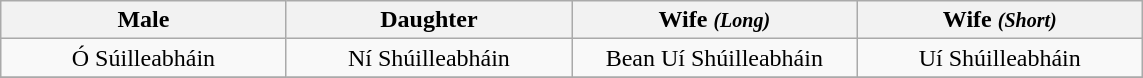<table class="wikitable" style="text-align:right">
<tr>
<th width=20%>Male</th>
<th width=20%>Daughter</th>
<th width=20%>Wife <em><small>(Long)</small></em></th>
<th width=20%>Wife <em><small>(Short)</small></em></th>
</tr>
<tr>
<td align="center">Ó Súilleabháin</td>
<td align="center">Ní Shúilleabháin</td>
<td align="center">Bean Uí Shúilleabháin</td>
<td align="center">Uí Shúilleabháin</td>
</tr>
<tr>
</tr>
</table>
